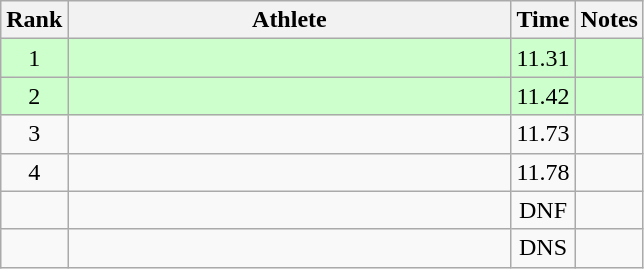<table class="wikitable" style="text-align:center">
<tr>
<th>Rank</th>
<th Style="width:18em">Athlete</th>
<th>Time</th>
<th>Notes</th>
</tr>
<tr style="background:#cfc">
<td>1</td>
<td style="text-align:left"></td>
<td>11.31</td>
<td></td>
</tr>
<tr style="background:#cfc">
<td>2</td>
<td style="text-align:left"></td>
<td>11.42</td>
<td></td>
</tr>
<tr>
<td>3</td>
<td style="text-align:left"></td>
<td>11.73</td>
<td></td>
</tr>
<tr>
<td>4</td>
<td style="text-align:left"></td>
<td>11.78</td>
<td></td>
</tr>
<tr>
<td></td>
<td style="text-align:left"></td>
<td>DNF</td>
<td></td>
</tr>
<tr>
<td></td>
<td style="text-align:left"></td>
<td>DNS</td>
<td></td>
</tr>
</table>
